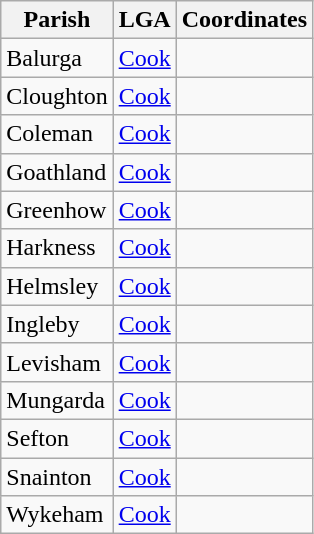<table class="wikitable sortable">
<tr>
<th>Parish</th>
<th>LGA</th>
<th>Coordinates</th>
</tr>
<tr>
<td>Balurga</td>
<td><a href='#'>Cook</a></td>
<td></td>
</tr>
<tr>
<td>Cloughton</td>
<td><a href='#'>Cook</a></td>
<td></td>
</tr>
<tr>
<td>Coleman</td>
<td><a href='#'>Cook</a></td>
<td></td>
</tr>
<tr>
<td>Goathland</td>
<td><a href='#'>Cook</a></td>
<td></td>
</tr>
<tr>
<td>Greenhow</td>
<td><a href='#'>Cook</a></td>
<td></td>
</tr>
<tr>
<td>Harkness</td>
<td><a href='#'>Cook</a></td>
<td></td>
</tr>
<tr>
<td>Helmsley</td>
<td><a href='#'>Cook</a></td>
<td></td>
</tr>
<tr>
<td>Ingleby</td>
<td><a href='#'>Cook</a></td>
<td></td>
</tr>
<tr>
<td>Levisham</td>
<td><a href='#'>Cook</a></td>
<td></td>
</tr>
<tr>
<td>Mungarda</td>
<td><a href='#'>Cook</a></td>
<td></td>
</tr>
<tr>
<td>Sefton</td>
<td><a href='#'>Cook</a></td>
<td></td>
</tr>
<tr>
<td>Snainton</td>
<td><a href='#'>Cook</a></td>
<td></td>
</tr>
<tr>
<td>Wykeham</td>
<td><a href='#'>Cook</a></td>
<td></td>
</tr>
</table>
